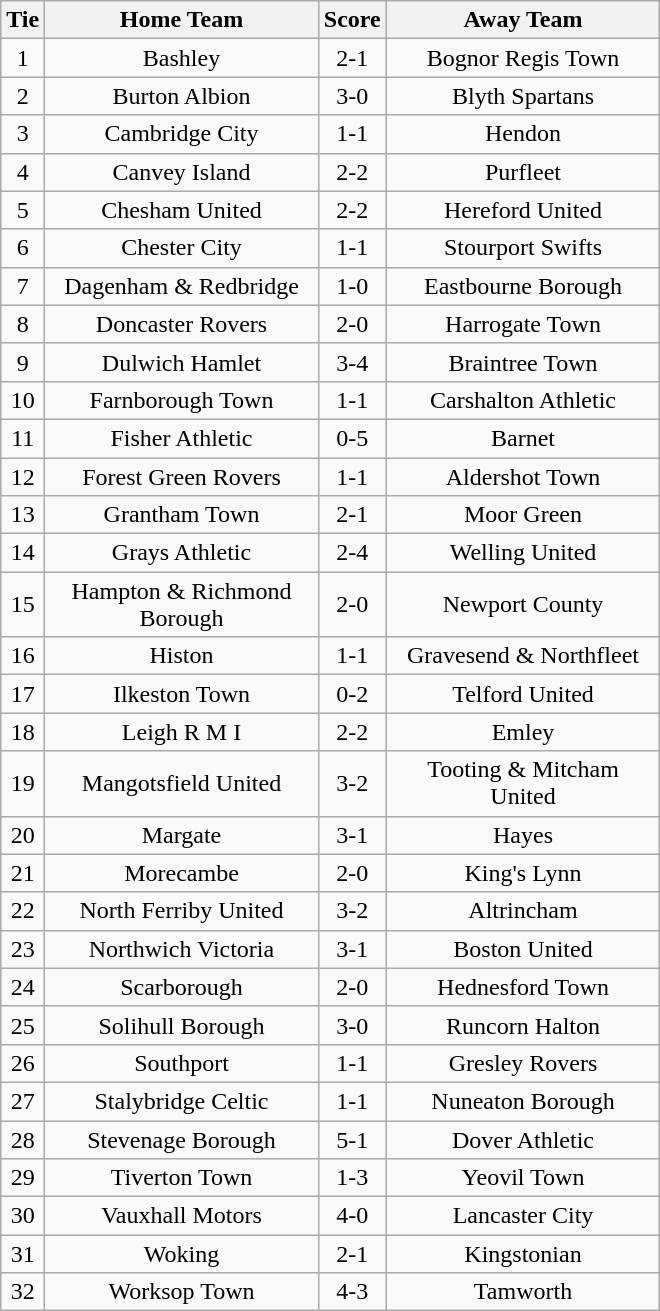<table class="wikitable" style="text-align:center;">
<tr>
<th width=20>Tie</th>
<th width=175>Home Team</th>
<th width=20>Score</th>
<th width=175>Away Team</th>
</tr>
<tr>
<td>1</td>
<td>Bashley</td>
<td>2-1</td>
<td>Bognor Regis Town</td>
</tr>
<tr>
<td>2</td>
<td>Burton Albion</td>
<td>3-0</td>
<td>Blyth Spartans</td>
</tr>
<tr>
<td>3</td>
<td>Cambridge City</td>
<td>1-1</td>
<td>Hendon</td>
</tr>
<tr>
<td>4</td>
<td>Canvey Island</td>
<td>2-2</td>
<td>Purfleet</td>
</tr>
<tr>
<td>5</td>
<td>Chesham United</td>
<td>2-2</td>
<td>Hereford United</td>
</tr>
<tr>
<td>6</td>
<td>Chester City</td>
<td>1-1</td>
<td>Stourport Swifts</td>
</tr>
<tr>
<td>7</td>
<td>Dagenham & Redbridge</td>
<td>1-0</td>
<td>Eastbourne Borough</td>
</tr>
<tr>
<td>8</td>
<td>Doncaster Rovers</td>
<td>2-0</td>
<td>Harrogate Town</td>
</tr>
<tr>
<td>9</td>
<td>Dulwich Hamlet</td>
<td>3-4</td>
<td>Braintree Town</td>
</tr>
<tr>
<td>10</td>
<td>Farnborough Town</td>
<td>1-1</td>
<td>Carshalton Athletic</td>
</tr>
<tr>
<td>11</td>
<td>Fisher Athletic</td>
<td>0-5</td>
<td>Barnet</td>
</tr>
<tr>
<td>12</td>
<td>Forest Green Rovers</td>
<td>1-1</td>
<td>Aldershot Town</td>
</tr>
<tr>
<td>13</td>
<td>Grantham Town</td>
<td>2-1</td>
<td>Moor Green</td>
</tr>
<tr>
<td>14</td>
<td>Grays Athletic</td>
<td>2-4</td>
<td>Welling United</td>
</tr>
<tr>
<td>15</td>
<td>Hampton & Richmond Borough</td>
<td>2-0</td>
<td>Newport County</td>
</tr>
<tr>
<td>16</td>
<td>Histon</td>
<td>1-1</td>
<td>Gravesend & Northfleet</td>
</tr>
<tr>
<td>17</td>
<td>Ilkeston Town</td>
<td>0-2</td>
<td>Telford United</td>
</tr>
<tr>
<td>18</td>
<td>Leigh R M I</td>
<td>2-2</td>
<td>Emley</td>
</tr>
<tr>
<td>19</td>
<td>Mangotsfield United</td>
<td>3-2</td>
<td>Tooting & Mitcham United</td>
</tr>
<tr>
<td>20</td>
<td>Margate</td>
<td>3-1</td>
<td>Hayes</td>
</tr>
<tr>
<td>21</td>
<td>Morecambe</td>
<td>2-0</td>
<td>King's Lynn</td>
</tr>
<tr>
<td>22</td>
<td>North Ferriby United</td>
<td>3-2</td>
<td>Altrincham</td>
</tr>
<tr>
<td>23</td>
<td>Northwich Victoria</td>
<td>3-1</td>
<td>Boston United</td>
</tr>
<tr>
<td>24</td>
<td>Scarborough</td>
<td>2-0</td>
<td>Hednesford Town</td>
</tr>
<tr>
<td>25</td>
<td>Solihull Borough</td>
<td>3-0</td>
<td>Runcorn Halton</td>
</tr>
<tr>
<td>26</td>
<td>Southport</td>
<td>1-1</td>
<td>Gresley Rovers</td>
</tr>
<tr>
<td>27</td>
<td>Stalybridge Celtic</td>
<td>1-1</td>
<td>Nuneaton Borough</td>
</tr>
<tr>
<td>28</td>
<td>Stevenage Borough</td>
<td>5-1</td>
<td>Dover Athletic</td>
</tr>
<tr>
<td>29</td>
<td>Tiverton Town</td>
<td>1-3</td>
<td>Yeovil Town</td>
</tr>
<tr>
<td>30</td>
<td>Vauxhall Motors</td>
<td>4-0</td>
<td>Lancaster City</td>
</tr>
<tr>
<td>31</td>
<td>Woking</td>
<td>2-1</td>
<td>Kingstonian</td>
</tr>
<tr>
<td>32</td>
<td>Worksop Town</td>
<td>4-3</td>
<td>Tamworth</td>
</tr>
</table>
